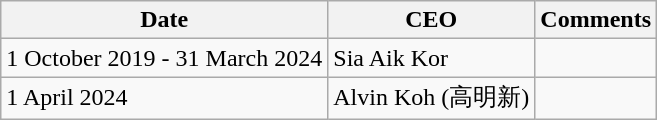<table class="wikitable">
<tr>
<th>Date</th>
<th>CEO</th>
<th>Comments</th>
</tr>
<tr>
<td>1 October 2019 - 31 March 2024</td>
<td>Sia Aik Kor</td>
<td></td>
</tr>
<tr>
<td>1 April 2024</td>
<td>Alvin Koh (高明新)</td>
<td></td>
</tr>
</table>
